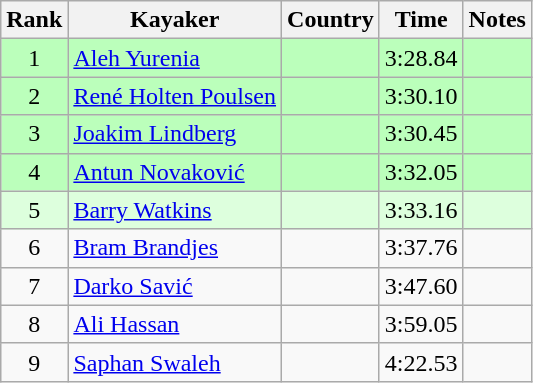<table class="wikitable" style="text-align:center">
<tr>
<th>Rank</th>
<th>Kayaker</th>
<th>Country</th>
<th>Time</th>
<th>Notes</th>
</tr>
<tr bgcolor=bbffbb>
<td>1</td>
<td align="left"><a href='#'>Aleh Yurenia</a></td>
<td align="left"></td>
<td>3:28.84</td>
<td></td>
</tr>
<tr bgcolor=bbffbb>
<td>2</td>
<td align="left"><a href='#'>René Holten Poulsen</a></td>
<td align="left"></td>
<td>3:30.10</td>
<td></td>
</tr>
<tr bgcolor=bbffbb>
<td>3</td>
<td align="left"><a href='#'>Joakim Lindberg</a></td>
<td align="left"></td>
<td>3:30.45</td>
<td></td>
</tr>
<tr bgcolor=bbffbb>
<td>4</td>
<td align="left"><a href='#'>Antun Novaković</a></td>
<td align="left"></td>
<td>3:32.05</td>
<td></td>
</tr>
<tr bgcolor=ddffdd>
<td>5</td>
<td align="left"><a href='#'>Barry Watkins</a></td>
<td align="left"></td>
<td>3:33.16</td>
<td></td>
</tr>
<tr>
<td>6</td>
<td align="left"><a href='#'>Bram Brandjes</a></td>
<td align="left"></td>
<td>3:37.76</td>
<td></td>
</tr>
<tr>
<td>7</td>
<td align="left"><a href='#'>Darko Savić</a></td>
<td align="left"></td>
<td>3:47.60</td>
<td></td>
</tr>
<tr>
<td>8</td>
<td align="left"><a href='#'>Ali Hassan</a></td>
<td align="left"></td>
<td>3:59.05</td>
<td></td>
</tr>
<tr>
<td>9</td>
<td align="left"><a href='#'>Saphan Swaleh</a></td>
<td align="left"></td>
<td>4:22.53</td>
<td></td>
</tr>
</table>
